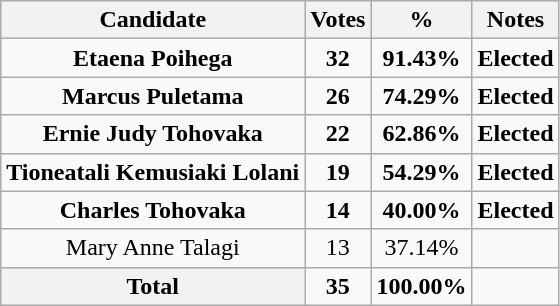<table class="wikitable centre" style="text-align:center;">
<tr>
<th>Candidate</th>
<th>Votes</th>
<th>%</th>
<th>Notes</th>
</tr>
<tr>
<td><strong>Etaena Poihega</strong></td>
<td><strong>32</strong></td>
<td><strong>91.43%</strong></td>
<td><strong>Elected</strong></td>
</tr>
<tr>
<td><strong>Marcus Puletama</strong></td>
<td><strong>26</strong></td>
<td><strong>74.29%</strong></td>
<td><strong>Elected</strong></td>
</tr>
<tr>
<td><strong>Ernie Judy Tohovaka</strong></td>
<td><strong>22</strong></td>
<td><strong>62.86%</strong></td>
<td><strong>Elected</strong></td>
</tr>
<tr>
<td><strong>Tioneatali Kemusiaki Lolani</strong></td>
<td><strong>19</strong></td>
<td><strong>54.29%</strong></td>
<td><strong>Elected</strong></td>
</tr>
<tr>
<td><strong>Charles Tohovaka</strong></td>
<td><strong>14</strong></td>
<td><strong>40.00%</strong></td>
<td><strong>Elected</strong></td>
</tr>
<tr>
<td>Mary Anne Talagi</td>
<td>13</td>
<td>37.14%</td>
<td></td>
</tr>
<tr>
<th>Total</th>
<td><strong>35</strong></td>
<td><strong>100.00%</strong></td>
<td></td>
</tr>
</table>
